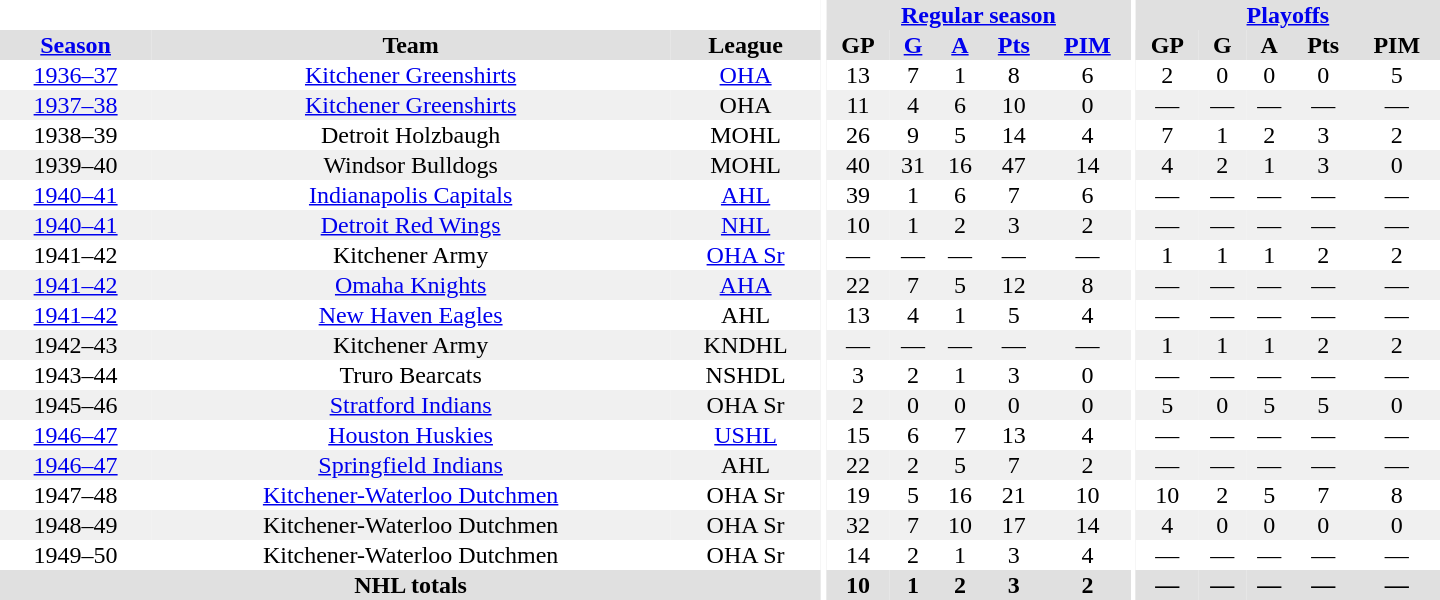<table border="0" cellpadding="1" cellspacing="0" style="text-align:center; width:60em">
<tr bgcolor="#e0e0e0">
<th colspan="3" bgcolor="#ffffff"></th>
<th rowspan="100" bgcolor="#ffffff"></th>
<th colspan="5"><a href='#'>Regular season</a></th>
<th rowspan="100" bgcolor="#ffffff"></th>
<th colspan="5"><a href='#'>Playoffs</a></th>
</tr>
<tr bgcolor="#e0e0e0">
<th><a href='#'>Season</a></th>
<th>Team</th>
<th>League</th>
<th>GP</th>
<th><a href='#'>G</a></th>
<th><a href='#'>A</a></th>
<th><a href='#'>Pts</a></th>
<th><a href='#'>PIM</a></th>
<th>GP</th>
<th>G</th>
<th>A</th>
<th>Pts</th>
<th>PIM</th>
</tr>
<tr>
<td><a href='#'>1936–37</a></td>
<td><a href='#'>Kitchener Greenshirts</a></td>
<td><a href='#'>OHA</a></td>
<td>13</td>
<td>7</td>
<td>1</td>
<td>8</td>
<td>6</td>
<td>2</td>
<td>0</td>
<td>0</td>
<td>0</td>
<td>5</td>
</tr>
<tr bgcolor="#f0f0f0">
<td><a href='#'>1937–38</a></td>
<td><a href='#'>Kitchener Greenshirts</a></td>
<td>OHA</td>
<td>11</td>
<td>4</td>
<td>6</td>
<td>10</td>
<td>0</td>
<td>—</td>
<td>—</td>
<td>—</td>
<td>—</td>
<td>—</td>
</tr>
<tr>
<td>1938–39</td>
<td>Detroit Holzbaugh</td>
<td>MOHL</td>
<td>26</td>
<td>9</td>
<td>5</td>
<td>14</td>
<td>4</td>
<td>7</td>
<td>1</td>
<td>2</td>
<td>3</td>
<td>2</td>
</tr>
<tr bgcolor="#f0f0f0">
<td>1939–40</td>
<td>Windsor Bulldogs</td>
<td>MOHL</td>
<td>40</td>
<td>31</td>
<td>16</td>
<td>47</td>
<td>14</td>
<td>4</td>
<td>2</td>
<td>1</td>
<td>3</td>
<td>0</td>
</tr>
<tr>
<td><a href='#'>1940–41</a></td>
<td><a href='#'>Indianapolis Capitals</a></td>
<td><a href='#'>AHL</a></td>
<td>39</td>
<td>1</td>
<td>6</td>
<td>7</td>
<td>6</td>
<td>—</td>
<td>—</td>
<td>—</td>
<td>—</td>
<td>—</td>
</tr>
<tr bgcolor="#f0f0f0">
<td><a href='#'>1940–41</a></td>
<td><a href='#'>Detroit Red Wings</a></td>
<td><a href='#'>NHL</a></td>
<td>10</td>
<td>1</td>
<td>2</td>
<td>3</td>
<td>2</td>
<td>—</td>
<td>—</td>
<td>—</td>
<td>—</td>
<td>—</td>
</tr>
<tr>
<td>1941–42</td>
<td>Kitchener Army</td>
<td><a href='#'>OHA Sr</a></td>
<td>—</td>
<td>—</td>
<td>—</td>
<td>—</td>
<td>—</td>
<td>1</td>
<td>1</td>
<td>1</td>
<td>2</td>
<td>2</td>
</tr>
<tr bgcolor="#f0f0f0">
<td><a href='#'>1941–42</a></td>
<td><a href='#'>Omaha Knights</a></td>
<td><a href='#'>AHA</a></td>
<td>22</td>
<td>7</td>
<td>5</td>
<td>12</td>
<td>8</td>
<td>—</td>
<td>—</td>
<td>—</td>
<td>—</td>
<td>—</td>
</tr>
<tr>
<td><a href='#'>1941–42</a></td>
<td><a href='#'>New Haven Eagles</a></td>
<td>AHL</td>
<td>13</td>
<td>4</td>
<td>1</td>
<td>5</td>
<td>4</td>
<td>—</td>
<td>—</td>
<td>—</td>
<td>—</td>
<td>—</td>
</tr>
<tr bgcolor="#f0f0f0">
<td>1942–43</td>
<td>Kitchener Army</td>
<td>KNDHL</td>
<td>—</td>
<td>—</td>
<td>—</td>
<td>—</td>
<td>—</td>
<td>1</td>
<td>1</td>
<td>1</td>
<td>2</td>
<td>2</td>
</tr>
<tr>
<td>1943–44</td>
<td>Truro Bearcats</td>
<td>NSHDL</td>
<td>3</td>
<td>2</td>
<td>1</td>
<td>3</td>
<td>0</td>
<td>—</td>
<td>—</td>
<td>—</td>
<td>—</td>
<td>—</td>
</tr>
<tr bgcolor="#f0f0f0">
<td>1945–46</td>
<td><a href='#'>Stratford Indians</a></td>
<td>OHA Sr</td>
<td>2</td>
<td>0</td>
<td>0</td>
<td>0</td>
<td>0</td>
<td>5</td>
<td>0</td>
<td>5</td>
<td>5</td>
<td>0</td>
</tr>
<tr>
<td><a href='#'>1946–47</a></td>
<td><a href='#'>Houston Huskies</a></td>
<td><a href='#'>USHL</a></td>
<td>15</td>
<td>6</td>
<td>7</td>
<td>13</td>
<td>4</td>
<td>—</td>
<td>—</td>
<td>—</td>
<td>—</td>
<td>—</td>
</tr>
<tr bgcolor="#f0f0f0">
<td><a href='#'>1946–47</a></td>
<td><a href='#'>Springfield Indians</a></td>
<td>AHL</td>
<td>22</td>
<td>2</td>
<td>5</td>
<td>7</td>
<td>2</td>
<td>—</td>
<td>—</td>
<td>—</td>
<td>—</td>
<td>—</td>
</tr>
<tr>
<td>1947–48</td>
<td><a href='#'>Kitchener-Waterloo Dutchmen</a></td>
<td>OHA Sr</td>
<td>19</td>
<td>5</td>
<td>16</td>
<td>21</td>
<td>10</td>
<td>10</td>
<td>2</td>
<td>5</td>
<td>7</td>
<td>8</td>
</tr>
<tr bgcolor="#f0f0f0">
<td>1948–49</td>
<td>Kitchener-Waterloo Dutchmen</td>
<td>OHA Sr</td>
<td>32</td>
<td>7</td>
<td>10</td>
<td>17</td>
<td>14</td>
<td>4</td>
<td>0</td>
<td>0</td>
<td>0</td>
<td>0</td>
</tr>
<tr>
<td>1949–50</td>
<td>Kitchener-Waterloo Dutchmen</td>
<td>OHA Sr</td>
<td>14</td>
<td>2</td>
<td>1</td>
<td>3</td>
<td>4</td>
<td>—</td>
<td>—</td>
<td>—</td>
<td>—</td>
<td>—</td>
</tr>
<tr bgcolor="#e0e0e0">
<th colspan="3">NHL totals</th>
<th>10</th>
<th>1</th>
<th>2</th>
<th>3</th>
<th>2</th>
<th>—</th>
<th>—</th>
<th>—</th>
<th>—</th>
<th>—</th>
</tr>
</table>
